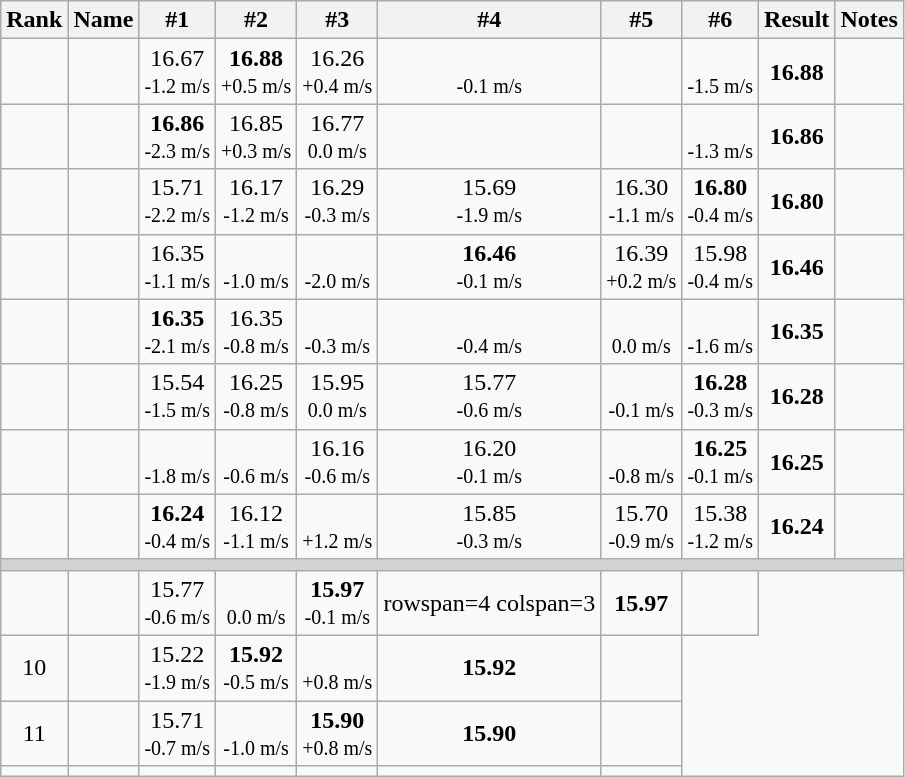<table class="wikitable sortable" style="text-align:center">
<tr>
<th>Rank</th>
<th>Name</th>
<th>#1</th>
<th>#2</th>
<th>#3</th>
<th>#4</th>
<th>#5</th>
<th>#6</th>
<th>Result</th>
<th>Notes</th>
</tr>
<tr>
<td></td>
<td align="left"></td>
<td>16.67<br><small>-1.2 m/s</small></td>
<td><strong>16.88</strong><br><small>+0.5 m/s</small></td>
<td>16.26<br><small>+0.4 m/s</small></td>
<td><br><small>-0.1 m/s</small></td>
<td></td>
<td><br><small>-1.5 m/s</small></td>
<td><strong>16.88</strong></td>
<td></td>
</tr>
<tr>
<td></td>
<td align="left"></td>
<td><strong>16.86</strong><br><small>-2.3 m/s</small></td>
<td>16.85<br><small>+0.3 m/s</small></td>
<td>16.77<br><small>0.0 m/s</small></td>
<td></td>
<td></td>
<td><br><small>-1.3 m/s</small></td>
<td><strong>16.86</strong></td>
<td></td>
</tr>
<tr>
<td></td>
<td align="left"></td>
<td>15.71<br><small>-2.2 m/s</small></td>
<td>16.17<br><small>-1.2 m/s</small></td>
<td>16.29<br><small>-0.3 m/s</small></td>
<td>15.69<br><small>-1.9 m/s</small></td>
<td>16.30<br><small>-1.1 m/s</small></td>
<td><strong>16.80</strong><br><small>-0.4 m/s</small></td>
<td><strong>16.80</strong></td>
<td></td>
</tr>
<tr>
<td></td>
<td align="left"></td>
<td>16.35<br><small>-1.1 m/s</small></td>
<td><br><small>-1.0 m/s</small></td>
<td><br><small>-2.0 m/s</small></td>
<td><strong>16.46</strong><br><small>-0.1 m/s</small></td>
<td>16.39<br><small>+0.2 m/s</small></td>
<td>15.98<br><small>-0.4 m/s</small></td>
<td><strong>16.46</strong></td>
<td></td>
</tr>
<tr>
<td></td>
<td align="left"></td>
<td><strong>16.35</strong><br><small>-2.1 m/s</small></td>
<td>16.35<br><small>-0.8 m/s</small></td>
<td><br><small>-0.3 m/s</small></td>
<td><br><small>-0.4 m/s</small></td>
<td><br><small>0.0 m/s</small></td>
<td><br><small>-1.6 m/s</small></td>
<td><strong>16.35</strong></td>
<td></td>
</tr>
<tr>
<td></td>
<td align="left"></td>
<td>15.54<br><small>-1.5 m/s</small></td>
<td>16.25<br><small>-0.8 m/s</small></td>
<td>15.95<br><small>0.0 m/s</small></td>
<td>15.77<br><small>-0.6 m/s</small></td>
<td><br><small>-0.1 m/s</small></td>
<td><strong>16.28</strong><br><small>-0.3 m/s</small></td>
<td><strong>16.28</strong></td>
<td></td>
</tr>
<tr>
<td></td>
<td align="left"></td>
<td><br><small>-1.8 m/s</small></td>
<td><br><small>-0.6 m/s</small></td>
<td>16.16<br><small>-0.6 m/s</small></td>
<td>16.20<br><small>-0.1 m/s</small></td>
<td><br><small>-0.8 m/s</small></td>
<td><strong>16.25</strong><br><small>-0.1 m/s</small></td>
<td><strong>16.25</strong></td>
<td></td>
</tr>
<tr>
<td></td>
<td align="left"></td>
<td><strong>16.24</strong><br><small>-0.4 m/s</small></td>
<td>16.12<br><small>-1.1 m/s</small></td>
<td><br><small>+1.2 m/s</small></td>
<td>15.85<br><small>-0.3 m/s</small></td>
<td>15.70<br><small>-0.9 m/s</small></td>
<td>15.38<br><small>-1.2 m/s</small></td>
<td><strong>16.24</strong></td>
<td></td>
</tr>
<tr>
<td colspan=10 bgcolor=lightgray></td>
</tr>
<tr>
<td></td>
<td align="left"></td>
<td>15.77<br><small>-0.6 m/s</small></td>
<td><br><small>0.0 m/s</small></td>
<td><strong>15.97</strong><br><small>-0.1 m/s</small></td>
<td>rowspan=4 colspan=3 </td>
<td><strong>15.97</strong></td>
<td></td>
</tr>
<tr>
<td>10</td>
<td align="left"></td>
<td>15.22<br><small>-1.9 m/s</small></td>
<td><strong>15.92</strong><br><small>-0.5 m/s</small></td>
<td><br><small>+0.8 m/s</small></td>
<td><strong>15.92</strong></td>
<td></td>
</tr>
<tr>
<td>11</td>
<td align="left"></td>
<td>15.71<br><small>-0.7 m/s</small></td>
<td><br><small>-1.0 m/s</small></td>
<td><strong>15.90</strong><br><small>+0.8 m/s</small></td>
<td><strong>15.90</strong></td>
<td></td>
</tr>
<tr>
<td></td>
<td align="left"></td>
<td></td>
<td></td>
<td></td>
<td></td>
<td></td>
</tr>
</table>
